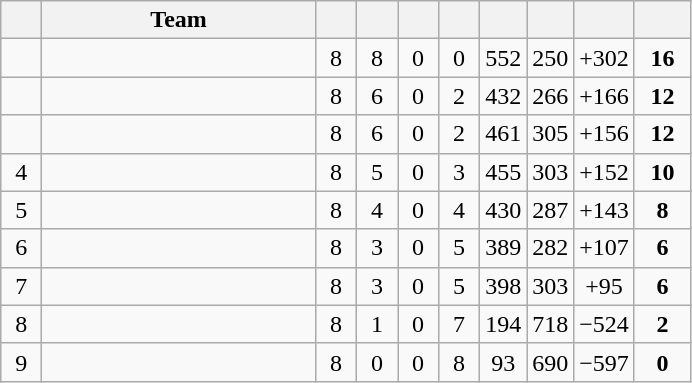<table class=wikitable style=text-align:center>
<tr>
<th width=20 abbr=Position></th>
<th width=175>Team</th>
<th width=20 abbr=Played></th>
<th width=20 abbr=Won></th>
<th width=20 abbr=Drawn></th>
<th width=20 abbr=Lost></th>
<th width=20 abbr=Goals for></th>
<th width=20 abbr=Goals against></th>
<th width=30 abbr=Goal Difference></th>
<th width=30 abbr=Points></th>
</tr>
<tr>
<td></td>
<td align=left></td>
<td>8</td>
<td>8</td>
<td>0</td>
<td>0</td>
<td>552</td>
<td>250</td>
<td>+302</td>
<td><strong>16</strong></td>
</tr>
<tr>
<td></td>
<td align=left></td>
<td>8</td>
<td>6</td>
<td>0</td>
<td>2</td>
<td>432</td>
<td>266</td>
<td>+166</td>
<td><strong>12</strong></td>
</tr>
<tr>
<td></td>
<td align=left></td>
<td>8</td>
<td>6</td>
<td>0</td>
<td>2</td>
<td>461</td>
<td>305</td>
<td>+156</td>
<td><strong>12</strong></td>
</tr>
<tr>
<td>4</td>
<td align=left></td>
<td>8</td>
<td>5</td>
<td>0</td>
<td>3</td>
<td>455</td>
<td>303</td>
<td>+152</td>
<td><strong>10</strong></td>
</tr>
<tr>
<td>5</td>
<td align=left></td>
<td>8</td>
<td>4</td>
<td>0</td>
<td>4</td>
<td>430</td>
<td>287</td>
<td>+143</td>
<td><strong>8</strong></td>
</tr>
<tr>
<td>6</td>
<td align=left></td>
<td>8</td>
<td>3</td>
<td>0</td>
<td>5</td>
<td>389</td>
<td>282</td>
<td>+107</td>
<td><strong>6</strong></td>
</tr>
<tr>
<td>7</td>
<td align=left></td>
<td>8</td>
<td>3</td>
<td>0</td>
<td>5</td>
<td>398</td>
<td>303</td>
<td>+95</td>
<td><strong>6</strong></td>
</tr>
<tr>
<td>8</td>
<td align=left></td>
<td>8</td>
<td>1</td>
<td>0</td>
<td>7</td>
<td>194</td>
<td>718</td>
<td>−524</td>
<td><strong>2</strong></td>
</tr>
<tr>
<td>9</td>
<td align=left></td>
<td>8</td>
<td>0</td>
<td>0</td>
<td>8</td>
<td>93</td>
<td>690</td>
<td>−597</td>
<td><strong>0</strong></td>
</tr>
</table>
